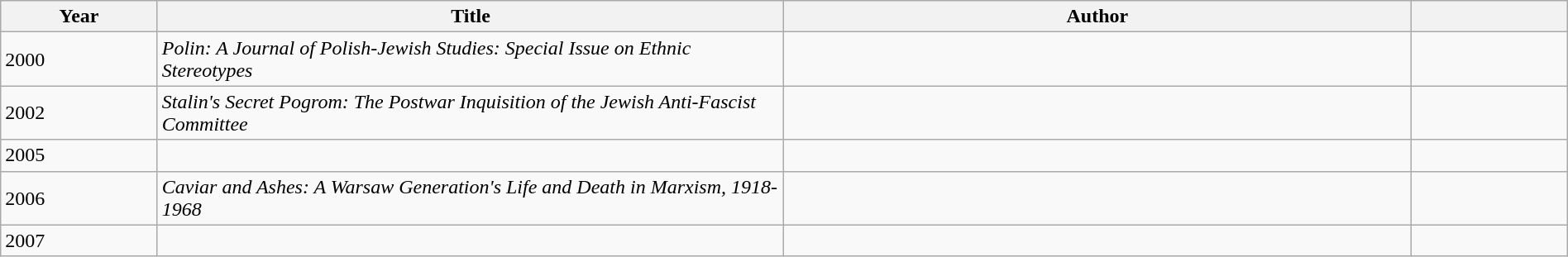<table class="wikitable sortable" style="width:100%">
<tr>
<th scope="col" style="width:10%">Year</th>
<th scope="col" style="width:40%">Title</th>
<th scope="col" style="width:40%">Author</th>
<th scope="col" style="width:10%"></th>
</tr>
<tr>
<td>2000</td>
<td><em>Polin: A Journal of Polish-Jewish Studies: Special Issue on Ethnic Stereotypes</em></td>
<td></td>
<td></td>
</tr>
<tr>
<td>2002</td>
<td><em>Stalin's Secret Pogrom: The Postwar Inquisition of the Jewish Anti-Fascist Committee</em></td>
<td></td>
<td></td>
</tr>
<tr>
<td>2005</td>
<td><em></em></td>
<td></td>
<td></td>
</tr>
<tr>
<td>2006</td>
<td><em>Caviar and Ashes: A Warsaw Generation's Life and Death in Marxism, 1918-1968</em></td>
<td></td>
<td></td>
</tr>
<tr>
<td>2007</td>
<td><em></em></td>
<td></td>
<td></td>
</tr>
</table>
